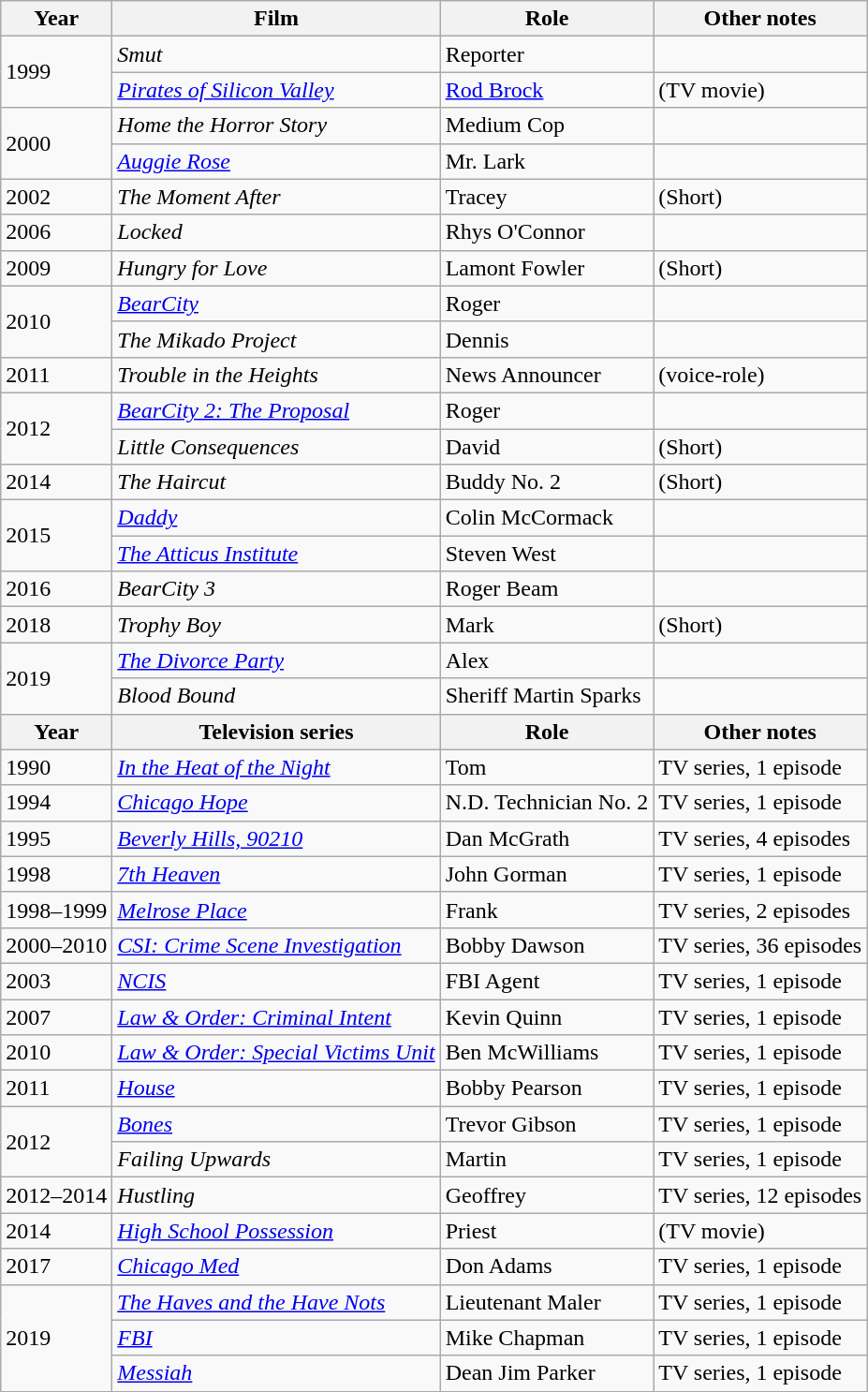<table class="wikitable">
<tr>
<th>Year</th>
<th>Film</th>
<th>Role</th>
<th>Other notes</th>
</tr>
<tr>
<td rowspan=2>1999</td>
<td><em>Smut</em></td>
<td>Reporter</td>
<td></td>
</tr>
<tr>
<td><em><a href='#'>Pirates of Silicon Valley</a></em></td>
<td><a href='#'>Rod Brock</a></td>
<td>(TV movie)</td>
</tr>
<tr>
<td rowspan=2>2000</td>
<td><em>Home the Horror Story</em></td>
<td>Medium Cop</td>
<td></td>
</tr>
<tr>
<td><em><a href='#'>Auggie Rose</a></em></td>
<td>Mr. Lark</td>
<td></td>
</tr>
<tr>
<td>2002</td>
<td><em>The Moment After</em></td>
<td>Tracey</td>
<td>(Short)</td>
</tr>
<tr>
<td>2006</td>
<td><em>Locked</em></td>
<td>Rhys O'Connor</td>
<td></td>
</tr>
<tr>
<td>2009</td>
<td><em>Hungry for Love</em></td>
<td>Lamont Fowler</td>
<td>(Short)</td>
</tr>
<tr>
<td rowspan=2>2010</td>
<td><em><a href='#'>BearCity</a></em></td>
<td>Roger</td>
<td></td>
</tr>
<tr>
<td><em>The Mikado Project</em></td>
<td>Dennis</td>
<td></td>
</tr>
<tr>
<td>2011</td>
<td><em>Trouble in the Heights</em></td>
<td>News Announcer</td>
<td>(voice-role)</td>
</tr>
<tr>
<td rowspan=2>2012</td>
<td><em><a href='#'>BearCity 2: The Proposal</a></em></td>
<td>Roger</td>
<td></td>
</tr>
<tr>
<td><em>Little Consequences</em></td>
<td>David</td>
<td>(Short)</td>
</tr>
<tr>
<td>2014</td>
<td><em>The Haircut</em></td>
<td>Buddy No. 2</td>
<td>(Short)</td>
</tr>
<tr>
<td rowspan=2>2015</td>
<td><em><a href='#'>Daddy</a></em></td>
<td>Colin McCormack</td>
<td></td>
</tr>
<tr>
<td><em><a href='#'>The Atticus Institute</a></em></td>
<td>Steven West</td>
<td></td>
</tr>
<tr>
<td>2016</td>
<td><em>BearCity 3</em></td>
<td>Roger Beam</td>
<td></td>
</tr>
<tr>
<td>2018</td>
<td><em>Trophy Boy</em></td>
<td>Mark</td>
<td>(Short)</td>
</tr>
<tr>
<td rowspan=2>2019</td>
<td><em><a href='#'>The Divorce Party</a></em></td>
<td>Alex</td>
<td></td>
</tr>
<tr>
<td><em>Blood Bound</em></td>
<td>Sheriff Martin Sparks</td>
<td></td>
</tr>
<tr>
<th>Year</th>
<th>Television series</th>
<th>Role</th>
<th>Other notes</th>
</tr>
<tr>
<td>1990</td>
<td><em><a href='#'>In the Heat of the Night</a></em></td>
<td>Tom</td>
<td>TV series, 1 episode</td>
</tr>
<tr>
<td>1994</td>
<td><em><a href='#'>Chicago Hope</a></em></td>
<td>N.D. Technician No. 2</td>
<td>TV series, 1 episode</td>
</tr>
<tr>
<td>1995</td>
<td><em><a href='#'>Beverly Hills, 90210</a></em></td>
<td>Dan McGrath</td>
<td>TV series, 4 episodes</td>
</tr>
<tr>
<td>1998</td>
<td><em><a href='#'>7th Heaven</a></em></td>
<td>John Gorman</td>
<td>TV series, 1 episode</td>
</tr>
<tr>
<td>1998–1999</td>
<td><em><a href='#'>Melrose Place</a></em></td>
<td>Frank</td>
<td>TV series, 2 episodes</td>
</tr>
<tr>
<td>2000–2010</td>
<td><em><a href='#'>CSI: Crime Scene Investigation</a></em></td>
<td>Bobby Dawson</td>
<td>TV series, 36 episodes</td>
</tr>
<tr>
<td>2003</td>
<td><em><a href='#'>NCIS</a></em></td>
<td>FBI Agent</td>
<td>TV series, 1 episode</td>
</tr>
<tr>
<td>2007</td>
<td><em><a href='#'>Law & Order: Criminal Intent</a></em></td>
<td>Kevin Quinn</td>
<td>TV series, 1 episode</td>
</tr>
<tr>
<td>2010</td>
<td><em><a href='#'>Law & Order: Special Victims Unit</a></em></td>
<td>Ben McWilliams</td>
<td>TV series, 1 episode</td>
</tr>
<tr>
<td>2011</td>
<td><em><a href='#'>House</a></em></td>
<td>Bobby Pearson</td>
<td>TV series, 1 episode</td>
</tr>
<tr>
<td rowspan=2>2012</td>
<td><em><a href='#'>Bones</a></em></td>
<td>Trevor Gibson</td>
<td>TV series, 1 episode</td>
</tr>
<tr>
<td><em>Failing Upwards</em></td>
<td>Martin</td>
<td>TV series, 1 episode</td>
</tr>
<tr>
<td>2012–2014</td>
<td><em>Hustling</em></td>
<td>Geoffrey</td>
<td>TV series, 12 episodes</td>
</tr>
<tr>
<td>2014</td>
<td><em><a href='#'>High School Possession</a></em></td>
<td>Priest</td>
<td>(TV movie)</td>
</tr>
<tr>
<td>2017</td>
<td><em><a href='#'>Chicago Med</a></em></td>
<td>Don Adams</td>
<td>TV series, 1 episode</td>
</tr>
<tr>
<td rowspan=3>2019</td>
<td><em><a href='#'>The Haves and the Have Nots</a></em></td>
<td>Lieutenant Maler</td>
<td>TV series, 1 episode</td>
</tr>
<tr>
<td><em><a href='#'>FBI</a></em></td>
<td>Mike Chapman</td>
<td>TV series, 1 episode</td>
</tr>
<tr>
<td><em><a href='#'>Messiah</a></em></td>
<td>Dean Jim Parker</td>
<td>TV series, 1 episode</td>
</tr>
</table>
